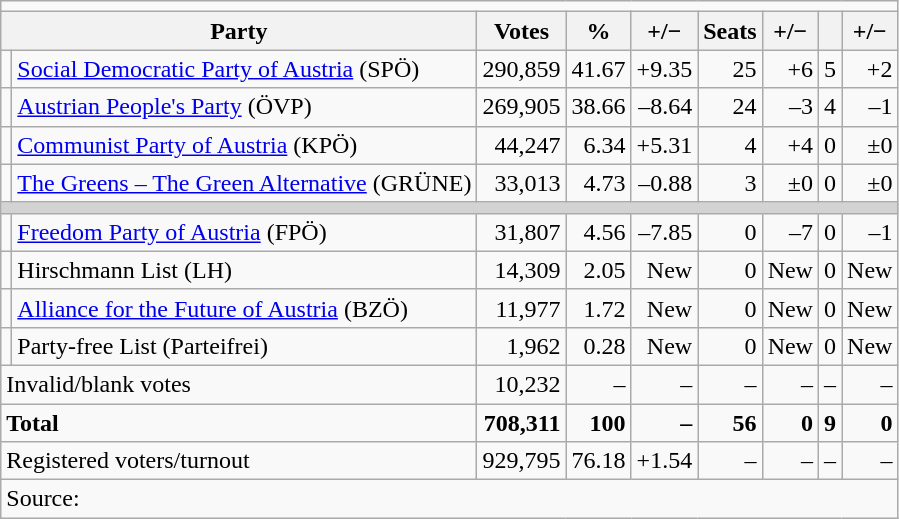<table class=wikitable style=text-align:right>
<tr>
<td align=center colspan=9></td>
</tr>
<tr>
<th colspan=2>Party</th>
<th>Votes</th>
<th>%</th>
<th>+/−</th>
<th>Seats</th>
<th>+/−</th>
<th></th>
<th>+/−</th>
</tr>
<tr>
<td bgcolor=></td>
<td align=left><a href='#'>Social Democratic Party of Austria</a> (SPÖ)</td>
<td>290,859</td>
<td>41.67</td>
<td>+9.35</td>
<td>25</td>
<td>+6</td>
<td>5</td>
<td>+2</td>
</tr>
<tr>
<td bgcolor=></td>
<td align=left><a href='#'>Austrian People's Party</a> (ÖVP)</td>
<td>269,905</td>
<td>38.66</td>
<td>–8.64</td>
<td>24</td>
<td>–3</td>
<td>4</td>
<td>–1</td>
</tr>
<tr>
<td bgcolor=></td>
<td align=left><a href='#'>Communist Party of Austria</a> (KPÖ)</td>
<td>44,247</td>
<td>6.34</td>
<td>+5.31</td>
<td>4</td>
<td>+4</td>
<td>0</td>
<td>±0</td>
</tr>
<tr>
<td bgcolor=></td>
<td align=left><a href='#'>The Greens – The Green Alternative</a> (GRÜNE)</td>
<td>33,013</td>
<td>4.73</td>
<td>–0.88</td>
<td>3</td>
<td>±0</td>
<td>0</td>
<td>±0</td>
</tr>
<tr>
<td colspan=9 bgcolor=lightgrey></td>
</tr>
<tr>
<td bgcolor=></td>
<td align=left><a href='#'>Freedom Party of Austria</a> (FPÖ)</td>
<td>31,807</td>
<td>4.56</td>
<td>–7.85</td>
<td>0</td>
<td>–7</td>
<td>0</td>
<td>–1</td>
</tr>
<tr>
<td></td>
<td align=left>Hirschmann List (LH)</td>
<td>14,309</td>
<td>2.05</td>
<td>New</td>
<td>0</td>
<td>New</td>
<td>0</td>
<td>New</td>
</tr>
<tr>
<td bgcolor=></td>
<td align=left><a href='#'>Alliance for the Future of Austria</a> (BZÖ)</td>
<td>11,977</td>
<td>1.72</td>
<td>New</td>
<td>0</td>
<td>New</td>
<td>0</td>
<td>New</td>
</tr>
<tr>
<td></td>
<td align=left>Party-free List (Parteifrei)</td>
<td>1,962</td>
<td>0.28</td>
<td>New</td>
<td>0</td>
<td>New</td>
<td>0</td>
<td>New</td>
</tr>
<tr>
<td colspan=2 align=left>Invalid/blank votes</td>
<td>10,232</td>
<td>–</td>
<td>–</td>
<td>–</td>
<td>–</td>
<td>–</td>
<td>–</td>
</tr>
<tr>
<td colspan=2 align=left><strong>Total</strong></td>
<td><strong>708,311</strong></td>
<td><strong>100</strong></td>
<td><strong>–</strong></td>
<td><strong>56</strong></td>
<td><strong>0</strong></td>
<td><strong>9</strong></td>
<td><strong>0</strong></td>
</tr>
<tr>
<td align=left colspan=2>Registered voters/turnout</td>
<td>929,795</td>
<td>76.18</td>
<td>+1.54</td>
<td>–</td>
<td>–</td>
<td>–</td>
<td>–</td>
</tr>
<tr>
<td align=left colspan=9>Source: </td>
</tr>
</table>
